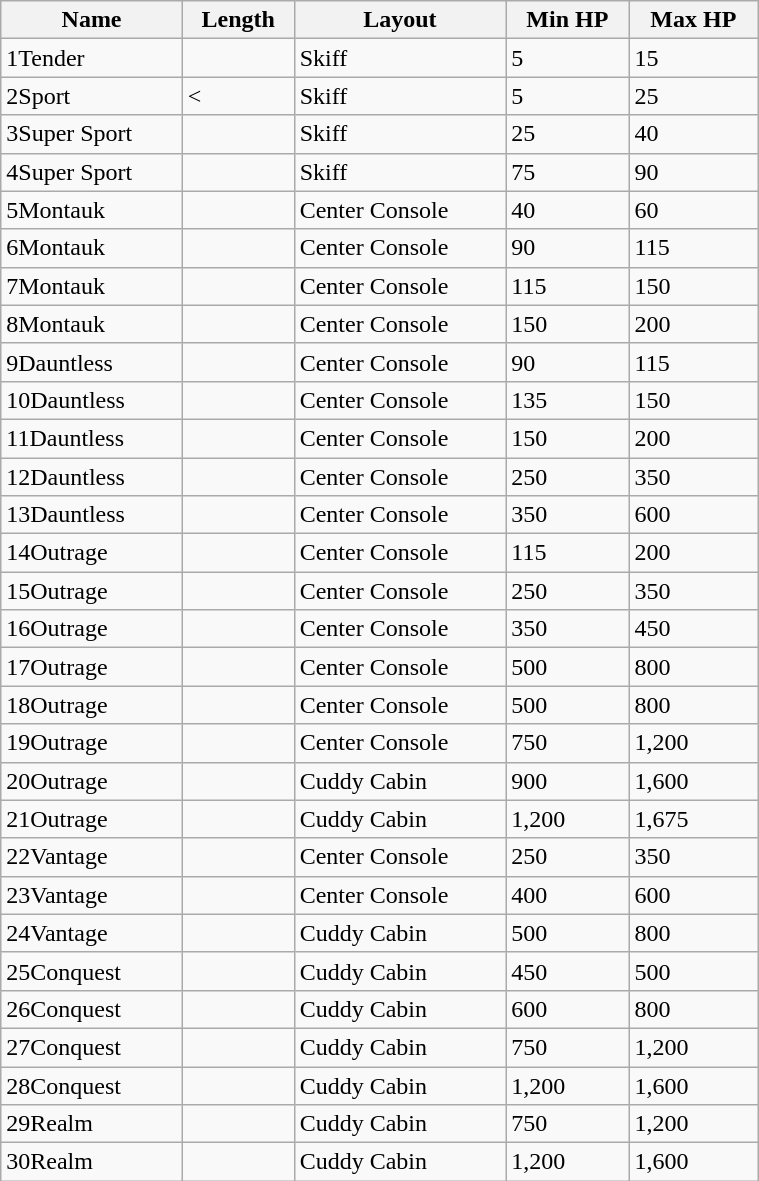<table class="wikitable sortable"  style="float:left; width:40%;">
<tr>
<th>Name</th>
<th>Length</th>
<th>Layout</th>
<th>Min HP</th>
<th>Max HP</th>
</tr>
<tr>
<td><span>1</span>Tender</td>
<td></td>
<td>Skiff</td>
<td>5</td>
<td>15</td>
</tr>
<tr>
<td><span>2</span>Sport</td>
<td><</td>
<td>Skiff</td>
<td>5</td>
<td>25</td>
</tr>
<tr>
<td><span>3</span>Super Sport</td>
<td></td>
<td>Skiff</td>
<td>25</td>
<td>40</td>
</tr>
<tr>
<td><span>4</span>Super Sport</td>
<td></td>
<td>Skiff</td>
<td>75</td>
<td>90</td>
</tr>
<tr>
<td><span>5</span>Montauk</td>
<td></td>
<td>Center Console</td>
<td>40</td>
<td>60</td>
</tr>
<tr>
<td><span>6</span>Montauk</td>
<td></td>
<td>Center Console</td>
<td>90</td>
<td>115</td>
</tr>
<tr>
<td><span>7</span>Montauk</td>
<td></td>
<td>Center Console</td>
<td>115</td>
<td>150</td>
</tr>
<tr>
<td><span>8</span>Montauk</td>
<td></td>
<td>Center Console</td>
<td>150</td>
<td>200</td>
</tr>
<tr>
<td><span>9</span>Dauntless</td>
<td></td>
<td>Center Console</td>
<td>90</td>
<td>115</td>
</tr>
<tr>
<td><span>10</span>Dauntless</td>
<td></td>
<td>Center Console</td>
<td>135</td>
<td>150</td>
</tr>
<tr>
<td><span>11</span>Dauntless</td>
<td></td>
<td>Center Console</td>
<td>150</td>
<td>200</td>
</tr>
<tr>
<td><span>12</span>Dauntless</td>
<td></td>
<td>Center Console</td>
<td>250</td>
<td>350</td>
</tr>
<tr>
<td><span>13</span>Dauntless</td>
<td></td>
<td>Center Console</td>
<td>350</td>
<td>600</td>
</tr>
<tr>
<td><span>14</span>Outrage</td>
<td></td>
<td>Center Console</td>
<td>115</td>
<td>200</td>
</tr>
<tr>
<td><span>15</span>Outrage</td>
<td></td>
<td>Center Console</td>
<td>250</td>
<td>350</td>
</tr>
<tr>
<td><span>16</span>Outrage</td>
<td></td>
<td>Center Console</td>
<td>350</td>
<td>450</td>
</tr>
<tr>
<td><span>17</span>Outrage</td>
<td></td>
<td>Center Console</td>
<td>500</td>
<td>800</td>
</tr>
<tr>
<td><span>18</span>Outrage</td>
<td></td>
<td>Center Console</td>
<td>500</td>
<td>800</td>
</tr>
<tr>
<td><span>19</span>Outrage</td>
<td></td>
<td>Center Console</td>
<td>750</td>
<td>1,200</td>
</tr>
<tr>
<td><span>20</span>Outrage</td>
<td></td>
<td>Cuddy Cabin</td>
<td>900</td>
<td>1,600</td>
</tr>
<tr>
<td><span>21</span>Outrage</td>
<td></td>
<td>Cuddy Cabin</td>
<td>1,200</td>
<td>1,675</td>
</tr>
<tr>
<td><span>22</span>Vantage</td>
<td></td>
<td>Center Console</td>
<td>250</td>
<td>350</td>
</tr>
<tr>
<td><span>23</span>Vantage</td>
<td></td>
<td>Center Console</td>
<td>400</td>
<td>600</td>
</tr>
<tr>
<td><span>24</span>Vantage</td>
<td></td>
<td>Cuddy Cabin</td>
<td>500</td>
<td>800</td>
</tr>
<tr>
<td><span>25</span>Conquest</td>
<td></td>
<td>Cuddy Cabin</td>
<td>450</td>
<td>500</td>
</tr>
<tr>
<td><span>26</span>Conquest</td>
<td></td>
<td>Cuddy Cabin</td>
<td>600</td>
<td>800</td>
</tr>
<tr>
<td><span>27</span>Conquest</td>
<td></td>
<td>Cuddy Cabin</td>
<td>750</td>
<td>1,200</td>
</tr>
<tr>
<td><span>28</span>Conquest</td>
<td></td>
<td>Cuddy Cabin</td>
<td>1,200</td>
<td>1,600</td>
</tr>
<tr>
<td><span>29</span>Realm</td>
<td></td>
<td>Cuddy Cabin</td>
<td>750</td>
<td>1,200</td>
</tr>
<tr>
<td><span>30</span>Realm</td>
<td></td>
<td>Cuddy Cabin</td>
<td>1,200</td>
<td>1,600</td>
</tr>
</table>
